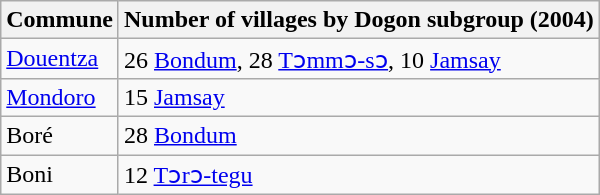<table class="wikitable">
<tr>
<th>Commune</th>
<th>Number of villages by Dogon subgroup (2004)</th>
</tr>
<tr>
<td><a href='#'>Douentza</a></td>
<td>26 <a href='#'>Bondum</a>, 28 <a href='#'>Tɔmmɔ-sɔ</a>, 10 <a href='#'>Jamsay</a></td>
</tr>
<tr>
<td><a href='#'>Mondoro</a></td>
<td>15 <a href='#'>Jamsay</a></td>
</tr>
<tr>
<td>Boré</td>
<td>28 <a href='#'>Bondum</a></td>
</tr>
<tr>
<td>Boni</td>
<td>12 <a href='#'>Tɔrɔ-tegu</a></td>
</tr>
</table>
